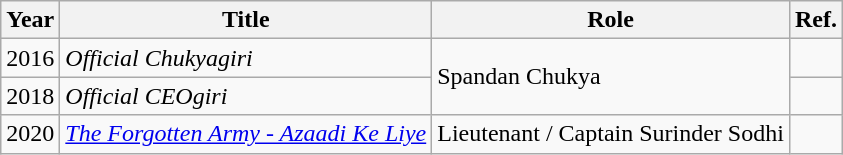<table class="wikitable">
<tr align="center">
<th>Year</th>
<th>Title</th>
<th>Role</th>
<th>Ref.</th>
</tr>
<tr>
<td>2016</td>
<td><em>Official Chukyagiri</em></td>
<td rowspan="2">Spandan Chukya</td>
<td></td>
</tr>
<tr>
<td>2018</td>
<td><em>Official CEOgiri</em></td>
<td></td>
</tr>
<tr>
<td>2020</td>
<td><em><a href='#'>The Forgotten Army - Azaadi Ke Liye</a></em></td>
<td>Lieutenant / Captain Surinder Sodhi</td>
<td></td>
</tr>
</table>
